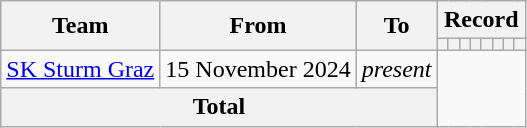<table class="wikitable" style="text-align: center">
<tr>
<th rowspan="2">Team</th>
<th rowspan="2">From</th>
<th rowspan="2">To</th>
<th colspan="8">Record</th>
</tr>
<tr>
<th></th>
<th></th>
<th></th>
<th></th>
<th></th>
<th></th>
<th></th>
<th></th>
</tr>
<tr>
<td align=left><a href='#'>SK Sturm Graz</a></td>
<td align=left>15 November 2024</td>
<td align=left><em>present</em><br></td>
</tr>
<tr>
<th colspan="3">Total<br></th>
</tr>
</table>
